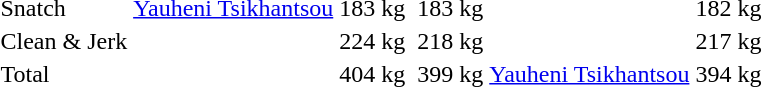<table>
<tr>
<td>Snatch</td>
<td> <a href='#'>Yauheni Tsikhantsou</a> </td>
<td>183 kg</td>
<td></td>
<td>183 kg</td>
<td></td>
<td>182 kg</td>
</tr>
<tr>
<td>Clean & Jerk</td>
<td></td>
<td>224 kg</td>
<td></td>
<td>218 kg</td>
<td></td>
<td>217 kg</td>
</tr>
<tr>
<td>Total</td>
<td></td>
<td>404 kg</td>
<td></td>
<td>399 kg</td>
<td> <a href='#'>Yauheni Tsikhantsou</a> </td>
<td>394 kg</td>
</tr>
</table>
